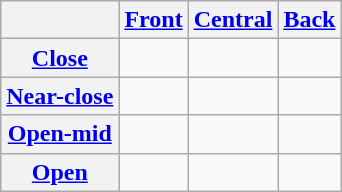<table class=wikitable style=text-align:center>
<tr>
<th></th>
<th><a href='#'>Front</a></th>
<th><a href='#'>Central</a></th>
<th><a href='#'>Back</a></th>
</tr>
<tr>
<th><a href='#'>Close</a></th>
<td></td>
<td></td>
<td></td>
</tr>
<tr>
<th><a href='#'>Near-close</a></th>
<td></td>
<td></td>
<td></td>
</tr>
<tr>
<th><a href='#'>Open-mid</a></th>
<td></td>
<td></td>
<td></td>
</tr>
<tr>
<th><a href='#'>Open</a></th>
<td></td>
<td></td>
<td></td>
</tr>
</table>
